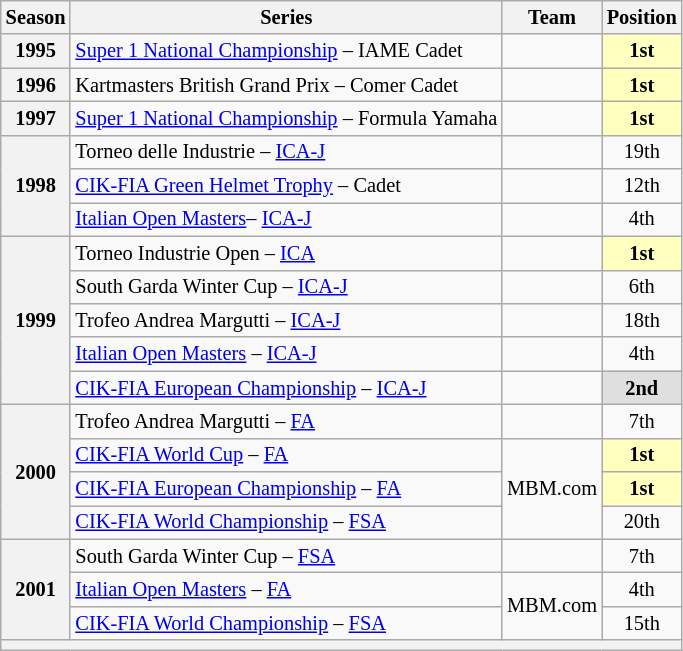<table class="wikitable" style="font-size: 85%; text-align:center">
<tr>
<th>Season</th>
<th>Series</th>
<th>Team</th>
<th>Position</th>
</tr>
<tr>
<th>1995</th>
<td align="left"><a href='#'>Super 1 National Championship</a> – IAME Cadet</td>
<td align="left"></td>
<td style="background:#FFFFBF;"><strong>1st</strong></td>
</tr>
<tr>
<th>1996</th>
<td align="left">Kartmasters British Grand Prix – Comer Cadet</td>
<td align="left"></td>
<td style="background:#FFFFBF;"><strong>1st</strong></td>
</tr>
<tr>
<th>1997</th>
<td align="left"><a href='#'>Super 1 National Championship</a> – Formula Yamaha</td>
<td align="left"></td>
<td style="background:#FFFFBF;"><strong>1st</strong></td>
</tr>
<tr>
<th rowspan="3">1998</th>
<td align="left">Torneo delle Industrie – <a href='#'>ICA-J</a></td>
<td align="left"></td>
<td>19th</td>
</tr>
<tr>
<td align="left"><a href='#'>CIK-FIA Green Helmet Trophy</a> – Cadet</td>
<td align="left"></td>
<td>12th</td>
</tr>
<tr>
<td align="left"><a href='#'>Italian Open Masters</a>– <a href='#'>ICA-J</a></td>
<td align="left"></td>
<td>4th</td>
</tr>
<tr>
<th rowspan="5">1999</th>
<td align="left">Torneo Industrie Open – <a href='#'>ICA</a></td>
<td align="left"></td>
<td style="background:#FFFFBF;"><strong>1st</strong></td>
</tr>
<tr>
<td align="left">South Garda Winter Cup – <a href='#'>ICA-J</a></td>
<td align="left"></td>
<td>6th</td>
</tr>
<tr>
<td align="left">Trofeo Andrea Margutti – <a href='#'>ICA-J</a></td>
<td align="left"></td>
<td>18th</td>
</tr>
<tr>
<td align="left"><a href='#'>Italian Open Masters</a> – <a href='#'>ICA-J</a></td>
<td align="left"></td>
<td>4th</td>
</tr>
<tr>
<td align="left"><a href='#'>CIK-FIA European Championship</a> – <a href='#'>ICA-J</a></td>
<td align="left"></td>
<td style="background:#DFDFDF;"><strong>2nd</strong></td>
</tr>
<tr>
<th rowspan="4">2000</th>
<td align="left">Trofeo Andrea Margutti – <a href='#'>FA</a></td>
<td align="left"></td>
<td>7th</td>
</tr>
<tr>
<td align="left"><a href='#'>CIK-FIA World Cup</a> – <a href='#'>FA</a></td>
<td rowspan="3" align="left">MBM.com</td>
<td style="background:#FFFFBF;"><strong>1st</strong></td>
</tr>
<tr>
<td align="left"><a href='#'>CIK-FIA European Championship</a> – <a href='#'>FA</a></td>
<td style="background:#FFFFBF;"><strong>1st</strong></td>
</tr>
<tr>
<td align="left"><a href='#'>CIK-FIA World Championship</a> – <a href='#'>FSA</a></td>
<td>20th</td>
</tr>
<tr>
<th rowspan="3">2001</th>
<td align="left">South Garda Winter Cup – <a href='#'>FSA</a></td>
<td align="left"></td>
<td>7th</td>
</tr>
<tr>
<td align="left"><a href='#'>Italian Open Masters</a> – <a href='#'>FA</a></td>
<td rowspan="2" align="left">MBM.com</td>
<td>4th</td>
</tr>
<tr>
<td align="left"><a href='#'>CIK-FIA World Championship</a> – <a href='#'>FSA</a></td>
<td>15th</td>
</tr>
<tr>
<th colspan="14"></th>
</tr>
</table>
